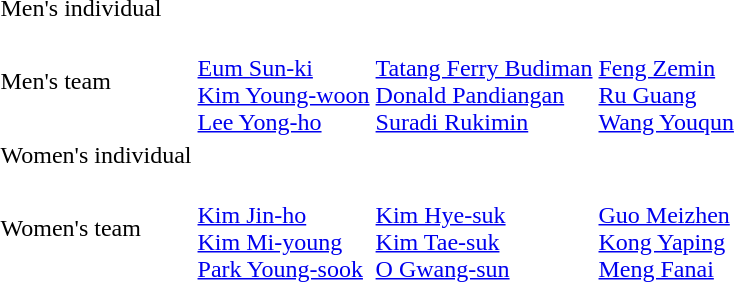<table>
<tr>
<td>Men's individual</td>
<td></td>
<td></td>
<td></td>
</tr>
<tr>
<td>Men's team</td>
<td><br><a href='#'>Eum Sun-ki</a><br><a href='#'>Kim Young-woon</a><br><a href='#'>Lee Yong-ho</a></td>
<td><br><a href='#'>Tatang Ferry Budiman</a><br><a href='#'>Donald Pandiangan</a><br><a href='#'>Suradi Rukimin</a></td>
<td><br><a href='#'>Feng Zemin</a><br><a href='#'>Ru Guang</a><br><a href='#'>Wang Youqun</a></td>
</tr>
<tr>
<td>Women's individual</td>
<td></td>
<td></td>
<td></td>
</tr>
<tr>
<td>Women's team</td>
<td><br><a href='#'>Kim Jin-ho</a><br><a href='#'>Kim Mi-young</a><br><a href='#'>Park Young-sook</a></td>
<td><br><a href='#'>Kim Hye-suk</a><br><a href='#'>Kim Tae-suk</a><br><a href='#'>O Gwang-sun</a></td>
<td><br><a href='#'>Guo Meizhen</a><br><a href='#'>Kong Yaping</a><br><a href='#'>Meng Fanai</a></td>
</tr>
</table>
